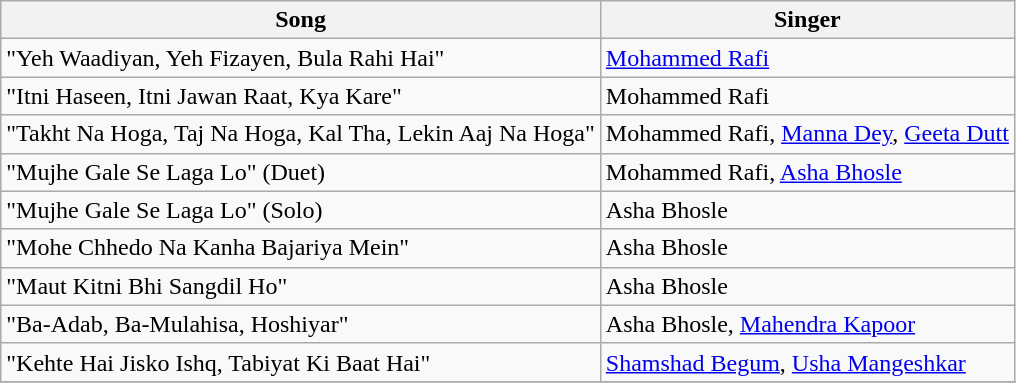<table class="wikitable">
<tr>
<th>Song</th>
<th>Singer</th>
</tr>
<tr>
<td>"Yeh Waadiyan, Yeh Fizayen, Bula Rahi Hai"</td>
<td><a href='#'>Mohammed Rafi</a></td>
</tr>
<tr>
<td>"Itni Haseen, Itni Jawan Raat, Kya Kare"</td>
<td>Mohammed Rafi</td>
</tr>
<tr>
<td>"Takht Na Hoga, Taj Na Hoga, Kal Tha, Lekin Aaj Na Hoga"</td>
<td>Mohammed Rafi, <a href='#'>Manna Dey</a>, <a href='#'>Geeta Dutt</a></td>
</tr>
<tr>
<td>"Mujhe Gale Se Laga Lo" (Duet)</td>
<td>Mohammed Rafi, <a href='#'>Asha Bhosle</a></td>
</tr>
<tr>
<td>"Mujhe Gale Se Laga Lo" (Solo)</td>
<td>Asha Bhosle</td>
</tr>
<tr>
<td>"Mohe Chhedo Na Kanha Bajariya Mein"</td>
<td>Asha Bhosle</td>
</tr>
<tr>
<td>"Maut Kitni Bhi Sangdil Ho"</td>
<td>Asha Bhosle</td>
</tr>
<tr>
<td>"Ba-Adab, Ba-Mulahisa, Hoshiyar"</td>
<td>Asha Bhosle, <a href='#'>Mahendra Kapoor</a></td>
</tr>
<tr>
<td>"Kehte Hai Jisko Ishq, Tabiyat Ki Baat Hai"</td>
<td><a href='#'>Shamshad Begum</a>, <a href='#'>Usha Mangeshkar</a></td>
</tr>
<tr>
</tr>
</table>
